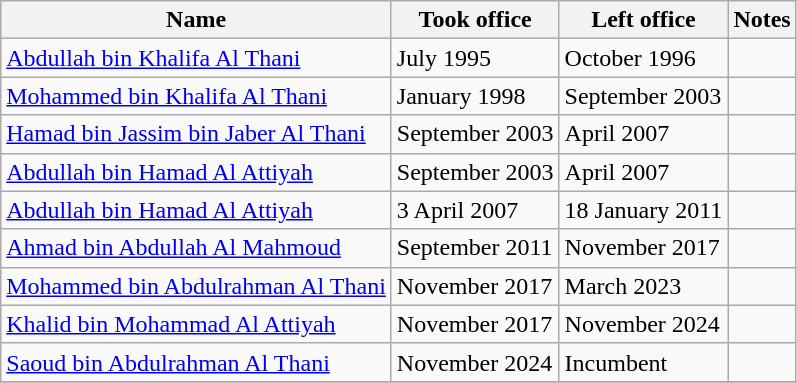<table class="wikitable">
<tr>
<th>Name</th>
<th>Took office</th>
<th>Left office</th>
<th>Notes</th>
</tr>
<tr>
<td><a href='#'>Abdullah bin Khalifa Al Thani</a></td>
<td>July 1995</td>
<td>October 1996</td>
<td></td>
</tr>
<tr>
<td><a href='#'>Mohammed bin Khalifa Al Thani</a></td>
<td>January 1998</td>
<td>September 2003</td>
<td></td>
</tr>
<tr>
<td><a href='#'>Hamad bin Jassim bin Jaber Al Thani</a></td>
<td>September 2003</td>
<td>April 2007</td>
<td></td>
</tr>
<tr>
<td><a href='#'>Abdullah bin Hamad Al Attiyah</a></td>
<td>September 2003</td>
<td>April 2007</td>
<td></td>
</tr>
<tr>
<td><a href='#'>Abdullah bin Hamad Al Attiyah</a></td>
<td>3 April 2007</td>
<td>18 January 2011</td>
<td></td>
</tr>
<tr>
<td><a href='#'>Ahmad bin Abdullah Al Mahmoud</a></td>
<td>September 2011</td>
<td>November 2017</td>
<td></td>
</tr>
<tr>
<td><a href='#'>Mohammed bin Abdulrahman Al Thani</a></td>
<td>November 2017</td>
<td>March 2023</td>
<td></td>
</tr>
<tr>
<td><a href='#'>Khalid bin Mohammad Al Attiyah</a></td>
<td>November 2017</td>
<td>November 2024</td>
<td></td>
</tr>
<tr>
<td><a href='#'>Saoud bin Abdulrahman Al Thani</a></td>
<td>November 2024</td>
<td>Incumbent</td>
<td></td>
</tr>
<tr>
</tr>
</table>
